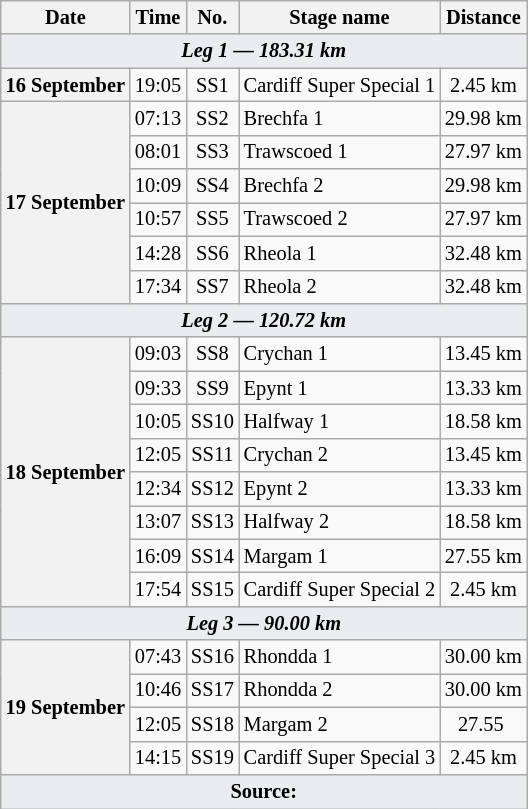<table class="wikitable" style="font-size: 85%;">
<tr>
<th>Date</th>
<th>Time</th>
<th>No.</th>
<th>Stage name</th>
<th>Distance</th>
</tr>
<tr>
<td style="background-color:#EAECF0; text-align:center" colspan="5"><strong><em>Leg 1 — 183.31 km</em></strong></td>
</tr>
<tr>
<th rowspan="1">16 September</th>
<td align="center">19:05</td>
<td align="center">SS1</td>
<td>Cardiff Super Special 1</td>
<td align="center">2.45 km</td>
</tr>
<tr>
<th rowspan="6">17 September</th>
<td align="center">07:13</td>
<td align="center">SS2</td>
<td>Brechfa 1</td>
<td align="center">29.98 km</td>
</tr>
<tr>
<td align="center">08:01</td>
<td align="center">SS3</td>
<td>Trawscoed 1</td>
<td align="center">27.97 km</td>
</tr>
<tr>
<td align="center">10:09</td>
<td align="center">SS4</td>
<td>Brechfa 2</td>
<td align="center">29.98 km</td>
</tr>
<tr>
<td align="center">10:57</td>
<td align="center">SS5</td>
<td>Trawscoed 2</td>
<td align="center">27.97 km</td>
</tr>
<tr>
<td align="center">14:28</td>
<td align="center">SS6</td>
<td>Rheola 1</td>
<td align="center">32.48 km</td>
</tr>
<tr>
<td align="center">17:34</td>
<td align="center">SS7</td>
<td>Rheola 2</td>
<td align="center">32.48 km</td>
</tr>
<tr>
<td style="background-color:#EAECF0; text-align:center" colspan="5"><strong><em>Leg 2 — 120.72 km</em></strong></td>
</tr>
<tr>
<th rowspan="8">18 September</th>
<td align="center">09:03</td>
<td align="center">SS8</td>
<td>Crychan 1</td>
<td align="center">13.45 km</td>
</tr>
<tr>
<td align="center">09:33</td>
<td align="center">SS9</td>
<td>Epynt 1</td>
<td align="center">13.33 km</td>
</tr>
<tr>
<td align="center">10:05</td>
<td align="center">SS10</td>
<td>Halfway 1</td>
<td align="center">18.58 km</td>
</tr>
<tr>
<td align="center">12:05</td>
<td align="center">SS11</td>
<td>Crychan 2</td>
<td align="center">13.45 km</td>
</tr>
<tr>
<td align="center">12:34</td>
<td align="center">SS12</td>
<td>Epynt 2</td>
<td align="center">13.33 km</td>
</tr>
<tr>
<td align="center">13:07</td>
<td align="center">SS13</td>
<td>Halfway 2</td>
<td align="center">18.58 km</td>
</tr>
<tr>
<td align="center">16:09</td>
<td align="center">SS14</td>
<td>Margam 1</td>
<td align="center">27.55 km</td>
</tr>
<tr>
<td align="center">17:54</td>
<td align="center">SS15</td>
<td>Cardiff Super Special 2</td>
<td align="center">2.45 km</td>
</tr>
<tr>
<td style="background-color:#EAECF0; text-align:center" colspan="5"><strong><em>Leg 3 — 90.00 km</em></strong></td>
</tr>
<tr>
<th rowspan="4">19 September</th>
<td align="center">07:43</td>
<td align="center">SS16</td>
<td>Rhondda 1</td>
<td align="center">30.00 km</td>
</tr>
<tr>
<td align="center">10:46</td>
<td align="center">SS17</td>
<td>Rhondda 2</td>
<td align="center">30.00 km</td>
</tr>
<tr>
<td align="center">12:05</td>
<td align="center">SS18</td>
<td>Margam 2</td>
<td align="center">27.55 </td>
</tr>
<tr>
<td align="center">14:15</td>
<td align="center">SS19</td>
<td>Cardiff Super Special 3</td>
<td align="center">2.45 km</td>
</tr>
<tr>
<td style="background-color:#EAECF0; text-align:center" colspan="5"><strong>Source:</strong></td>
</tr>
</table>
